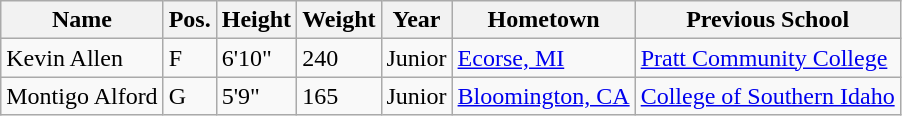<table class="wikitable sortable" border="1">
<tr>
<th>Name</th>
<th>Pos.</th>
<th>Height</th>
<th>Weight</th>
<th>Year</th>
<th>Hometown</th>
<th class="unsortable">Previous School</th>
</tr>
<tr>
<td sortname>Kevin Allen</td>
<td>F</td>
<td>6'10"</td>
<td>240</td>
<td>Junior</td>
<td><a href='#'>Ecorse, MI</a></td>
<td><a href='#'>Pratt Community College</a></td>
</tr>
<tr>
<td sortname>Montigo Alford</td>
<td>G</td>
<td>5'9"</td>
<td>165</td>
<td>Junior</td>
<td><a href='#'>Bloomington, CA</a></td>
<td><a href='#'>College of Southern Idaho</a></td>
</tr>
</table>
